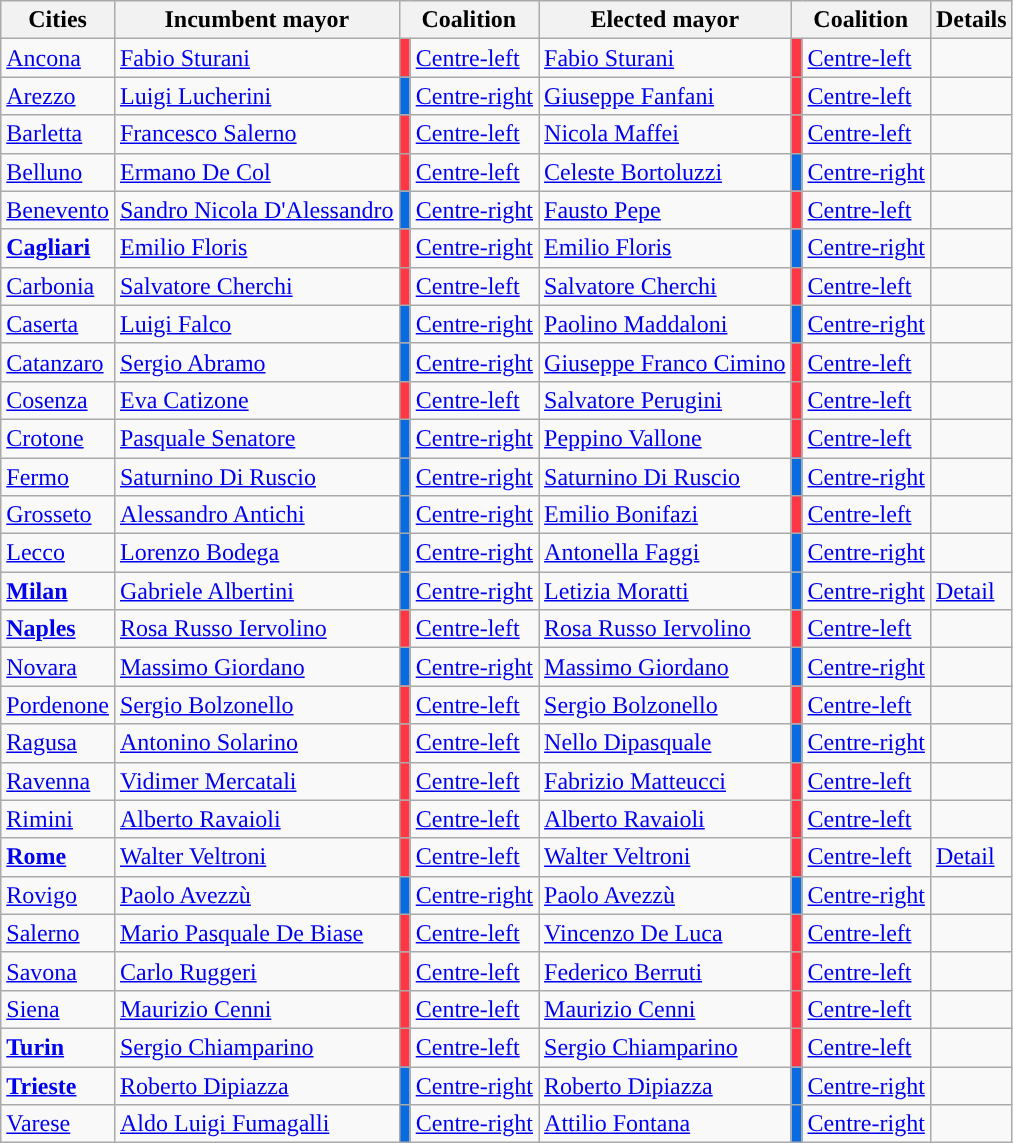<table class="wikitable sortable centre">
<tr>
<th>Cities</th>
<th>Incumbent mayor</th>
<th colspan=2>Coalition</th>
<th>Elected mayor</th>
<th colspan=2>Coalition</th>
<th>Details</th>
</tr>
<tr>
<td><a href='#'>Ancona</a></td>
<td><a href='#'>Fabio Sturani</a></td>
<td style="background:#FF3643"></td>
<td><a href='#'>Centre-left</a></td>
<td><a href='#'>Fabio Sturani</a></td>
<td style="background:#FF3643"></td>
<td><a href='#'>Centre-left</a></td>
<td></td>
</tr>
<tr>
<td><a href='#'>Arezzo</a></td>
<td><a href='#'>Luigi Lucherini</a></td>
<td style="background:#0A6BE1"></td>
<td><a href='#'>Centre-right</a></td>
<td><a href='#'>Giuseppe Fanfani</a></td>
<td style="background:#FF3643"></td>
<td><a href='#'>Centre-left</a></td>
<td></td>
</tr>
<tr>
<td><a href='#'>Barletta</a></td>
<td><a href='#'>Francesco Salerno</a></td>
<td style="background:#FF3643"></td>
<td><a href='#'>Centre-left</a></td>
<td><a href='#'>Nicola Maffei</a></td>
<td style="background:#FF3643"></td>
<td><a href='#'>Centre-left</a></td>
<td></td>
</tr>
<tr>
<td><a href='#'>Belluno</a></td>
<td><a href='#'>Ermano De Col</a></td>
<td style="background:#FF3643"></td>
<td><a href='#'>Centre-left</a></td>
<td><a href='#'>Celeste Bortoluzzi</a></td>
<td style="background:#0A6BE1"></td>
<td><a href='#'>Centre-right</a></td>
<td></td>
</tr>
<tr>
<td><a href='#'>Benevento</a></td>
<td><a href='#'>Sandro Nicola D'Alessandro</a></td>
<td style="background:#0A6BE1"></td>
<td><a href='#'>Centre-right</a></td>
<td><a href='#'>Fausto Pepe</a></td>
<td style="background:#FF3643"></td>
<td><a href='#'>Centre-left</a></td>
<td></td>
</tr>
<tr>
<td><strong><a href='#'>Cagliari</a></strong></td>
<td><a href='#'>Emilio Floris</a></td>
<td style="background:#FF3643"></td>
<td><a href='#'>Centre-right</a></td>
<td><a href='#'>Emilio Floris</a></td>
<td style="background:#0A6BE1"></td>
<td><a href='#'>Centre-right</a></td>
<td></td>
</tr>
<tr>
<td><a href='#'>Carbonia</a></td>
<td><a href='#'>Salvatore Cherchi</a></td>
<td style="background:#FF3643"></td>
<td><a href='#'>Centre-left</a></td>
<td><a href='#'>Salvatore Cherchi</a></td>
<td style="background:#FF3643"></td>
<td><a href='#'>Centre-left</a></td>
<td></td>
</tr>
<tr>
<td><a href='#'>Caserta</a></td>
<td><a href='#'>Luigi Falco</a></td>
<td style="background:#0A6BE1"></td>
<td><a href='#'>Centre-right</a></td>
<td><a href='#'>Paolino Maddaloni</a></td>
<td style="background:#0A6BE1"></td>
<td><a href='#'>Centre-right</a></td>
<td></td>
</tr>
<tr>
<td><a href='#'>Catanzaro</a></td>
<td><a href='#'>Sergio Abramo</a></td>
<td style="background:#0A6BE1"></td>
<td><a href='#'>Centre-right</a></td>
<td><a href='#'>Giuseppe Franco Cimino</a></td>
<td style="background:#FF3643"></td>
<td><a href='#'>Centre-left</a></td>
<td></td>
</tr>
<tr>
<td><a href='#'>Cosenza</a></td>
<td><a href='#'>Eva Catizone</a></td>
<td style="background:#FF3643"></td>
<td><a href='#'>Centre-left</a></td>
<td><a href='#'>Salvatore Perugini</a></td>
<td style="background:#FF3643"></td>
<td><a href='#'>Centre-left</a></td>
<td></td>
</tr>
<tr>
<td><a href='#'>Crotone</a></td>
<td><a href='#'>Pasquale Senatore</a></td>
<td style="background:#0A6BE1"></td>
<td><a href='#'>Centre-right</a></td>
<td><a href='#'>Peppino Vallone</a></td>
<td style="background:#FF3643"></td>
<td><a href='#'>Centre-left</a></td>
<td></td>
</tr>
<tr>
<td><a href='#'>Fermo</a></td>
<td><a href='#'>Saturnino Di Ruscio</a></td>
<td style="background:#0A6BE1"></td>
<td><a href='#'>Centre-right</a></td>
<td><a href='#'>Saturnino Di Ruscio</a></td>
<td style="background:#0A6BE1"></td>
<td><a href='#'>Centre-right</a></td>
<td></td>
</tr>
<tr>
<td><a href='#'>Grosseto</a></td>
<td><a href='#'>Alessandro Antichi</a></td>
<td style="background:#0A6BE1"></td>
<td><a href='#'>Centre-right</a></td>
<td><a href='#'>Emilio Bonifazi</a></td>
<td style="background:#FF3643"></td>
<td><a href='#'>Centre-left</a></td>
<td></td>
</tr>
<tr>
<td><a href='#'>Lecco</a></td>
<td><a href='#'>Lorenzo Bodega</a></td>
<td style="background:#0A6BE1"></td>
<td><a href='#'>Centre-right</a></td>
<td><a href='#'>Antonella Faggi</a></td>
<td style="background:#0A6BE1"></td>
<td><a href='#'>Centre-right</a></td>
<td></td>
</tr>
<tr>
<td><strong><a href='#'>Milan</a></strong></td>
<td><a href='#'>Gabriele Albertini</a></td>
<td style="background:#0A6BE1"></td>
<td><a href='#'>Centre-right</a></td>
<td><a href='#'>Letizia Moratti</a></td>
<td style="background:#0A6BE1"></td>
<td><a href='#'>Centre-right</a></td>
<td><a href='#'>Detail</a></td>
</tr>
<tr>
<td><strong><a href='#'>Naples</a></strong></td>
<td><a href='#'>Rosa Russo Iervolino</a></td>
<td style="background:#FF3643"></td>
<td><a href='#'>Centre-left</a></td>
<td><a href='#'>Rosa Russo Iervolino</a></td>
<td style="background:#FF3643"></td>
<td><a href='#'>Centre-left</a></td>
<td></td>
</tr>
<tr>
<td><a href='#'>Novara</a></td>
<td><a href='#'>Massimo Giordano</a></td>
<td style="background:#0A6BE1"></td>
<td><a href='#'>Centre-right</a></td>
<td><a href='#'>Massimo Giordano</a></td>
<td style="background:#0A6BE1"></td>
<td><a href='#'>Centre-right</a></td>
<td></td>
</tr>
<tr>
<td><a href='#'>Pordenone</a></td>
<td><a href='#'>Sergio Bolzonello</a></td>
<td style="background:#FF3643"></td>
<td><a href='#'>Centre-left</a></td>
<td><a href='#'>Sergio Bolzonello</a></td>
<td style="background:#FF3643"></td>
<td><a href='#'>Centre-left</a></td>
<td></td>
</tr>
<tr>
<td><a href='#'>Ragusa</a></td>
<td><a href='#'>Antonino Solarino</a></td>
<td style="background:#FF3643"></td>
<td><a href='#'>Centre-left</a></td>
<td><a href='#'>Nello Dipasquale</a></td>
<td style="background:#0A6BE1"></td>
<td><a href='#'>Centre-right</a></td>
<td></td>
</tr>
<tr>
<td><a href='#'>Ravenna</a></td>
<td><a href='#'>Vidimer Mercatali</a></td>
<td style="background:#FF3643"></td>
<td><a href='#'>Centre-left</a></td>
<td><a href='#'>Fabrizio Matteucci</a></td>
<td style="background:#FF3643"></td>
<td><a href='#'>Centre-left</a></td>
<td></td>
</tr>
<tr>
<td><a href='#'>Rimini</a></td>
<td><a href='#'>Alberto Ravaioli</a></td>
<td style="background:#FF3643"></td>
<td><a href='#'>Centre-left</a></td>
<td><a href='#'>Alberto Ravaioli</a></td>
<td style="background:#FF3643"></td>
<td><a href='#'>Centre-left</a></td>
<td></td>
</tr>
<tr>
<td><strong><a href='#'>Rome</a></strong></td>
<td><a href='#'>Walter Veltroni</a></td>
<td style="background:#FF3643"></td>
<td><a href='#'>Centre-left</a></td>
<td><a href='#'>Walter Veltroni</a></td>
<td style="background:#FF3643"></td>
<td><a href='#'>Centre-left</a></td>
<td><a href='#'>Detail</a></td>
</tr>
<tr>
<td><a href='#'>Rovigo</a></td>
<td><a href='#'>Paolo Avezzù</a></td>
<td style="background:#0A6BE1"></td>
<td><a href='#'>Centre-right</a></td>
<td><a href='#'>Paolo Avezzù</a></td>
<td style="background:#0A6BE1"></td>
<td><a href='#'>Centre-right</a></td>
<td></td>
</tr>
<tr>
<td><a href='#'>Salerno</a></td>
<td><a href='#'>Mario Pasquale De Biase</a></td>
<td style="background:#FF3643"></td>
<td><a href='#'>Centre-left</a></td>
<td><a href='#'>Vincenzo De Luca</a></td>
<td style="background:#FF3643"></td>
<td><a href='#'>Centre-left</a></td>
<td></td>
</tr>
<tr>
<td><a href='#'>Savona</a></td>
<td><a href='#'>Carlo Ruggeri</a></td>
<td style="background:#FF3643"></td>
<td><a href='#'>Centre-left</a></td>
<td><a href='#'>Federico Berruti</a></td>
<td style="background:#FF3643"></td>
<td><a href='#'>Centre-left</a></td>
<td></td>
</tr>
<tr>
<td><a href='#'>Siena</a></td>
<td><a href='#'>Maurizio Cenni</a></td>
<td style="background:#FF3643"></td>
<td><a href='#'>Centre-left</a></td>
<td><a href='#'>Maurizio Cenni</a></td>
<td style="background:#FF3643"></td>
<td><a href='#'>Centre-left</a></td>
<td></td>
</tr>
<tr>
<td><strong><a href='#'>Turin</a></strong></td>
<td><a href='#'>Sergio Chiamparino</a></td>
<td style="background:#FF3643"></td>
<td><a href='#'>Centre-left</a></td>
<td><a href='#'>Sergio Chiamparino</a></td>
<td style="background:#FF3643"></td>
<td><a href='#'>Centre-left</a></td>
<td></td>
</tr>
<tr>
<td><strong><a href='#'>Trieste</a></strong></td>
<td><a href='#'>Roberto Dipiazza</a></td>
<td style="background:#0A6BE1"></td>
<td><a href='#'>Centre-right</a></td>
<td><a href='#'>Roberto Dipiazza</a></td>
<td style="background:#0A6BE1"></td>
<td><a href='#'>Centre-right</a></td>
<td></td>
</tr>
<tr>
<td><a href='#'>Varese</a></td>
<td><a href='#'>Aldo Luigi Fumagalli</a></td>
<td style="background:#0A6BE1"></td>
<td><a href='#'>Centre-right</a></td>
<td><a href='#'>Attilio Fontana</a></td>
<td style="background:#0A6BE1"></td>
<td><a href='#'>Centre-right</a></td>
<td></td>
</tr>
</table>
